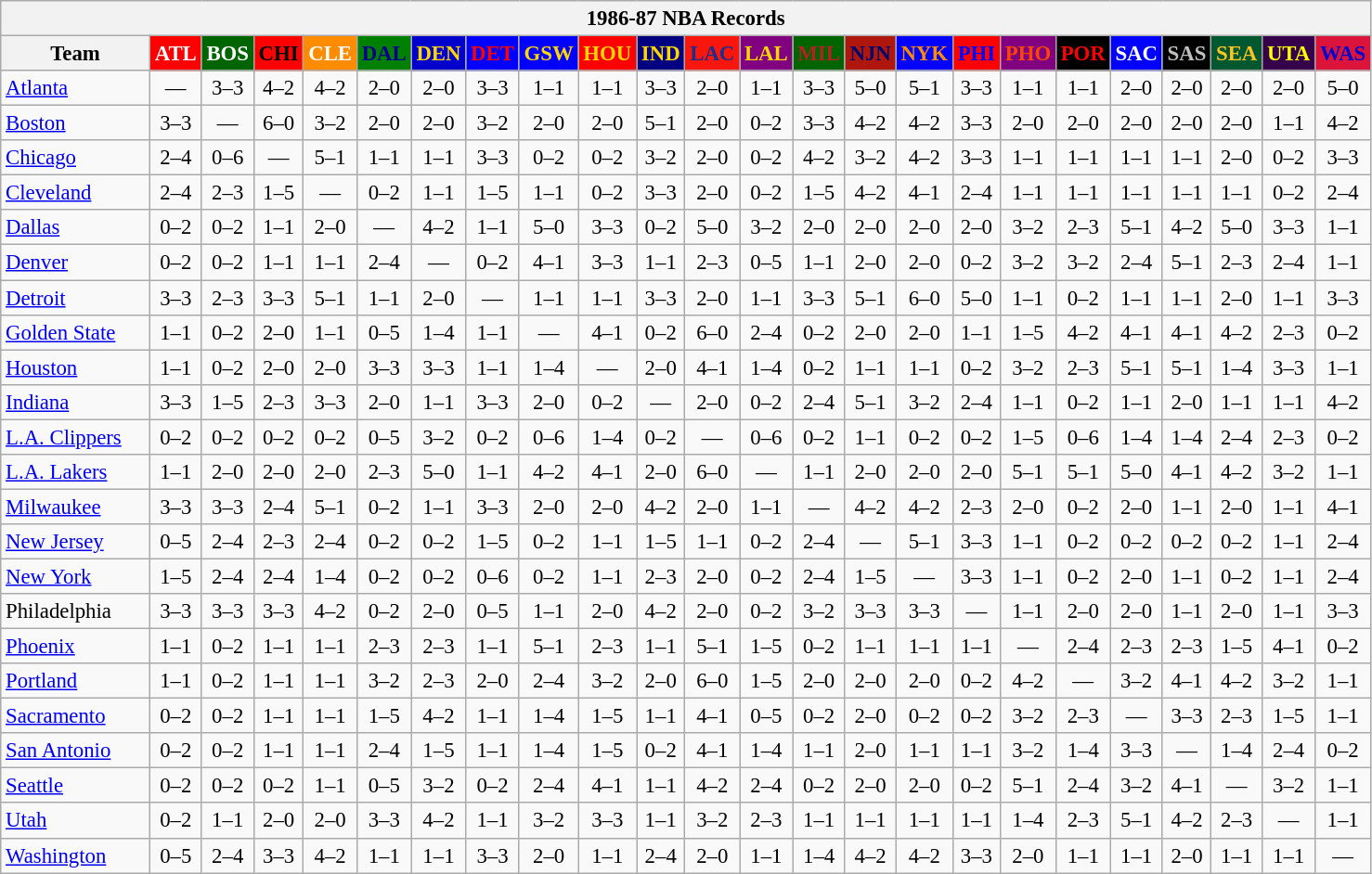<table class="wikitable" style="font-size:95%; text-align:center;">
<tr>
<th colspan=24>1986-87 NBA Records</th>
</tr>
<tr>
<th width=100>Team</th>
<th style="background:#FF0000;color:#FFFFFF;width=35">ATL</th>
<th style="background:#006400;color:#FFFFFF;width=35">BOS</th>
<th style="background:#FF0000;color:#000000;width=35">CHI</th>
<th style="background:#FF8C00;color:#FFFFFF;width=35">CLE</th>
<th style="background:#008000;color:#00008B;width=35">DAL</th>
<th style="background:#0000CD;color:#FFD700;width=35">DEN</th>
<th style="background:#0000FF;color:#FF0000;width=35">DET</th>
<th style="background:#0000FF;color:#FFD700;width=35">GSW</th>
<th style="background:#FF0000;color:#FFD700;width=35">HOU</th>
<th style="background:#000080;color:#FFD700;width=35">IND</th>
<th style="background:#F9160D;color:#1A2E8B;width=35">LAC</th>
<th style="background:#800080;color:#FFD700;width=35">LAL</th>
<th style="background:#006400;color:#B22222;width=35">MIL</th>
<th style="background:#B0170C;color:#00056D;width=35">NJN</th>
<th style="background:#0000FF;color:#FF8C00;width=35">NYK</th>
<th style="background:#FF0000;color:#0000FF;width=35">PHI</th>
<th style="background:#800080;color:#FF4500;width=35">PHO</th>
<th style="background:#000000;color:#FF0000;width=35">POR</th>
<th style="background:#0000FF;color:#FFFFFF;width=35">SAC</th>
<th style="background:#000000;color:#C0C0C0;width=35">SAS</th>
<th style="background:#005831;color:#FFC322;width=35">SEA</th>
<th style="background:#36004A;color:#FFFF00;width=35">UTA</th>
<th style="background:#DC143C;color:#0000CD;width=35">WAS</th>
</tr>
<tr>
<td style="text-align:left;"><a href='#'>Atlanta</a></td>
<td>—</td>
<td>3–3</td>
<td>4–2</td>
<td>4–2</td>
<td>2–0</td>
<td>2–0</td>
<td>3–3</td>
<td>1–1</td>
<td>1–1</td>
<td>3–3</td>
<td>2–0</td>
<td>1–1</td>
<td>3–3</td>
<td>5–0</td>
<td>5–1</td>
<td>3–3</td>
<td>1–1</td>
<td>1–1</td>
<td>2–0</td>
<td>2–0</td>
<td>2–0</td>
<td>2–0</td>
<td>5–0</td>
</tr>
<tr>
<td style="text-align:left;"><a href='#'>Boston</a></td>
<td>3–3</td>
<td>—</td>
<td>6–0</td>
<td>3–2</td>
<td>2–0</td>
<td>2–0</td>
<td>3–2</td>
<td>2–0</td>
<td>2–0</td>
<td>5–1</td>
<td>2–0</td>
<td>0–2</td>
<td>3–3</td>
<td>4–2</td>
<td>4–2</td>
<td>3–3</td>
<td>2–0</td>
<td>2–0</td>
<td>2–0</td>
<td>2–0</td>
<td>2–0</td>
<td>1–1</td>
<td>4–2</td>
</tr>
<tr>
<td style="text-align:left;"><a href='#'>Chicago</a></td>
<td>2–4</td>
<td>0–6</td>
<td>—</td>
<td>5–1</td>
<td>1–1</td>
<td>1–1</td>
<td>3–3</td>
<td>0–2</td>
<td>0–2</td>
<td>3–2</td>
<td>2–0</td>
<td>0–2</td>
<td>4–2</td>
<td>3–2</td>
<td>4–2</td>
<td>3–3</td>
<td>1–1</td>
<td>1–1</td>
<td>1–1</td>
<td>1–1</td>
<td>2–0</td>
<td>0–2</td>
<td>3–3</td>
</tr>
<tr>
<td style="text-align:left;"><a href='#'>Cleveland</a></td>
<td>2–4</td>
<td>2–3</td>
<td>1–5</td>
<td>—</td>
<td>0–2</td>
<td>1–1</td>
<td>1–5</td>
<td>1–1</td>
<td>0–2</td>
<td>3–3</td>
<td>2–0</td>
<td>0–2</td>
<td>1–5</td>
<td>4–2</td>
<td>4–1</td>
<td>2–4</td>
<td>1–1</td>
<td>1–1</td>
<td>1–1</td>
<td>1–1</td>
<td>1–1</td>
<td>0–2</td>
<td>2–4</td>
</tr>
<tr>
<td style="text-align:left;"><a href='#'>Dallas</a></td>
<td>0–2</td>
<td>0–2</td>
<td>1–1</td>
<td>2–0</td>
<td>—</td>
<td>4–2</td>
<td>1–1</td>
<td>5–0</td>
<td>3–3</td>
<td>0–2</td>
<td>5–0</td>
<td>3–2</td>
<td>2–0</td>
<td>2–0</td>
<td>2–0</td>
<td>2–0</td>
<td>3–2</td>
<td>2–3</td>
<td>5–1</td>
<td>4–2</td>
<td>5–0</td>
<td>3–3</td>
<td>1–1</td>
</tr>
<tr>
<td style="text-align:left;"><a href='#'>Denver</a></td>
<td>0–2</td>
<td>0–2</td>
<td>1–1</td>
<td>1–1</td>
<td>2–4</td>
<td>—</td>
<td>0–2</td>
<td>4–1</td>
<td>3–3</td>
<td>1–1</td>
<td>2–3</td>
<td>0–5</td>
<td>1–1</td>
<td>2–0</td>
<td>2–0</td>
<td>0–2</td>
<td>3–2</td>
<td>3–2</td>
<td>2–4</td>
<td>5–1</td>
<td>2–3</td>
<td>2–4</td>
<td>1–1</td>
</tr>
<tr>
<td style="text-align:left;"><a href='#'>Detroit</a></td>
<td>3–3</td>
<td>2–3</td>
<td>3–3</td>
<td>5–1</td>
<td>1–1</td>
<td>2–0</td>
<td>—</td>
<td>1–1</td>
<td>1–1</td>
<td>3–3</td>
<td>2–0</td>
<td>1–1</td>
<td>3–3</td>
<td>5–1</td>
<td>6–0</td>
<td>5–0</td>
<td>1–1</td>
<td>0–2</td>
<td>1–1</td>
<td>1–1</td>
<td>2–0</td>
<td>1–1</td>
<td>3–3</td>
</tr>
<tr>
<td style="text-align:left;"><a href='#'>Golden State</a></td>
<td>1–1</td>
<td>0–2</td>
<td>2–0</td>
<td>1–1</td>
<td>0–5</td>
<td>1–4</td>
<td>1–1</td>
<td>—</td>
<td>4–1</td>
<td>0–2</td>
<td>6–0</td>
<td>2–4</td>
<td>0–2</td>
<td>2–0</td>
<td>2–0</td>
<td>1–1</td>
<td>1–5</td>
<td>4–2</td>
<td>4–1</td>
<td>4–1</td>
<td>4–2</td>
<td>2–3</td>
<td>0–2</td>
</tr>
<tr>
<td style="text-align:left;"><a href='#'>Houston</a></td>
<td>1–1</td>
<td>0–2</td>
<td>2–0</td>
<td>2–0</td>
<td>3–3</td>
<td>3–3</td>
<td>1–1</td>
<td>1–4</td>
<td>—</td>
<td>2–0</td>
<td>4–1</td>
<td>1–4</td>
<td>0–2</td>
<td>1–1</td>
<td>1–1</td>
<td>0–2</td>
<td>3–2</td>
<td>2–3</td>
<td>5–1</td>
<td>5–1</td>
<td>1–4</td>
<td>3–3</td>
<td>1–1</td>
</tr>
<tr>
<td style="text-align:left;"><a href='#'>Indiana</a></td>
<td>3–3</td>
<td>1–5</td>
<td>2–3</td>
<td>3–3</td>
<td>2–0</td>
<td>1–1</td>
<td>3–3</td>
<td>2–0</td>
<td>0–2</td>
<td>—</td>
<td>2–0</td>
<td>0–2</td>
<td>2–4</td>
<td>5–1</td>
<td>3–2</td>
<td>2–4</td>
<td>1–1</td>
<td>0–2</td>
<td>1–1</td>
<td>2–0</td>
<td>1–1</td>
<td>1–1</td>
<td>4–2</td>
</tr>
<tr>
<td style="text-align:left;"><a href='#'>L.A. Clippers</a></td>
<td>0–2</td>
<td>0–2</td>
<td>0–2</td>
<td>0–2</td>
<td>0–5</td>
<td>3–2</td>
<td>0–2</td>
<td>0–6</td>
<td>1–4</td>
<td>0–2</td>
<td>—</td>
<td>0–6</td>
<td>0–2</td>
<td>1–1</td>
<td>0–2</td>
<td>0–2</td>
<td>1–5</td>
<td>0–6</td>
<td>1–4</td>
<td>1–4</td>
<td>2–4</td>
<td>2–3</td>
<td>0–2</td>
</tr>
<tr>
<td style="text-align:left;"><a href='#'>L.A. Lakers</a></td>
<td>1–1</td>
<td>2–0</td>
<td>2–0</td>
<td>2–0</td>
<td>2–3</td>
<td>5–0</td>
<td>1–1</td>
<td>4–2</td>
<td>4–1</td>
<td>2–0</td>
<td>6–0</td>
<td>—</td>
<td>1–1</td>
<td>2–0</td>
<td>2–0</td>
<td>2–0</td>
<td>5–1</td>
<td>5–1</td>
<td>5–0</td>
<td>4–1</td>
<td>4–2</td>
<td>3–2</td>
<td>1–1</td>
</tr>
<tr>
<td style="text-align:left;"><a href='#'>Milwaukee</a></td>
<td>3–3</td>
<td>3–3</td>
<td>2–4</td>
<td>5–1</td>
<td>0–2</td>
<td>1–1</td>
<td>3–3</td>
<td>2–0</td>
<td>2–0</td>
<td>4–2</td>
<td>2–0</td>
<td>1–1</td>
<td>—</td>
<td>4–2</td>
<td>4–2</td>
<td>2–3</td>
<td>2–0</td>
<td>0–2</td>
<td>2–0</td>
<td>1–1</td>
<td>2–0</td>
<td>1–1</td>
<td>4–1</td>
</tr>
<tr>
<td style="text-align:left;"><a href='#'>New Jersey</a></td>
<td>0–5</td>
<td>2–4</td>
<td>2–3</td>
<td>2–4</td>
<td>0–2</td>
<td>0–2</td>
<td>1–5</td>
<td>0–2</td>
<td>1–1</td>
<td>1–5</td>
<td>1–1</td>
<td>0–2</td>
<td>2–4</td>
<td>—</td>
<td>5–1</td>
<td>3–3</td>
<td>1–1</td>
<td>0–2</td>
<td>0–2</td>
<td>0–2</td>
<td>0–2</td>
<td>1–1</td>
<td>2–4</td>
</tr>
<tr>
<td style="text-align:left;"><a href='#'>New York</a></td>
<td>1–5</td>
<td>2–4</td>
<td>2–4</td>
<td>1–4</td>
<td>0–2</td>
<td>0–2</td>
<td>0–6</td>
<td>0–2</td>
<td>1–1</td>
<td>2–3</td>
<td>2–0</td>
<td>0–2</td>
<td>2–4</td>
<td>1–5</td>
<td>—</td>
<td>3–3</td>
<td>1–1</td>
<td>0–2</td>
<td>2–0</td>
<td>1–1</td>
<td>0–2</td>
<td>1–1</td>
<td>2–4</td>
</tr>
<tr>
<td style="text-align:left;">Philadelphia</td>
<td>3–3</td>
<td>3–3</td>
<td>3–3</td>
<td>4–2</td>
<td>0–2</td>
<td>2–0</td>
<td>0–5</td>
<td>1–1</td>
<td>2–0</td>
<td>4–2</td>
<td>2–0</td>
<td>0–2</td>
<td>3–2</td>
<td>3–3</td>
<td>3–3</td>
<td>—</td>
<td>1–1</td>
<td>2–0</td>
<td>2–0</td>
<td>1–1</td>
<td>2–0</td>
<td>1–1</td>
<td>3–3</td>
</tr>
<tr>
<td style="text-align:left;"><a href='#'>Phoenix</a></td>
<td>1–1</td>
<td>0–2</td>
<td>1–1</td>
<td>1–1</td>
<td>2–3</td>
<td>2–3</td>
<td>1–1</td>
<td>5–1</td>
<td>2–3</td>
<td>1–1</td>
<td>5–1</td>
<td>1–5</td>
<td>0–2</td>
<td>1–1</td>
<td>1–1</td>
<td>1–1</td>
<td>—</td>
<td>2–4</td>
<td>2–3</td>
<td>2–3</td>
<td>1–5</td>
<td>4–1</td>
<td>0–2</td>
</tr>
<tr>
<td style="text-align:left;"><a href='#'>Portland</a></td>
<td>1–1</td>
<td>0–2</td>
<td>1–1</td>
<td>1–1</td>
<td>3–2</td>
<td>2–3</td>
<td>2–0</td>
<td>2–4</td>
<td>3–2</td>
<td>2–0</td>
<td>6–0</td>
<td>1–5</td>
<td>2–0</td>
<td>2–0</td>
<td>2–0</td>
<td>0–2</td>
<td>4–2</td>
<td>—</td>
<td>3–2</td>
<td>4–1</td>
<td>4–2</td>
<td>3–2</td>
<td>1–1</td>
</tr>
<tr>
<td style="text-align:left;"><a href='#'>Sacramento</a></td>
<td>0–2</td>
<td>0–2</td>
<td>1–1</td>
<td>1–1</td>
<td>1–5</td>
<td>4–2</td>
<td>1–1</td>
<td>1–4</td>
<td>1–5</td>
<td>1–1</td>
<td>4–1</td>
<td>0–5</td>
<td>0–2</td>
<td>2–0</td>
<td>0–2</td>
<td>0–2</td>
<td>3–2</td>
<td>2–3</td>
<td>—</td>
<td>3–3</td>
<td>2–3</td>
<td>1–5</td>
<td>1–1</td>
</tr>
<tr>
<td style="text-align:left;"><a href='#'>San Antonio</a></td>
<td>0–2</td>
<td>0–2</td>
<td>1–1</td>
<td>1–1</td>
<td>2–4</td>
<td>1–5</td>
<td>1–1</td>
<td>1–4</td>
<td>1–5</td>
<td>0–2</td>
<td>4–1</td>
<td>1–4</td>
<td>1–1</td>
<td>2–0</td>
<td>1–1</td>
<td>1–1</td>
<td>3–2</td>
<td>1–4</td>
<td>3–3</td>
<td>—</td>
<td>1–4</td>
<td>2–4</td>
<td>0–2</td>
</tr>
<tr>
<td style="text-align:left;"><a href='#'>Seattle</a></td>
<td>0–2</td>
<td>0–2</td>
<td>0–2</td>
<td>1–1</td>
<td>0–5</td>
<td>3–2</td>
<td>0–2</td>
<td>2–4</td>
<td>4–1</td>
<td>1–1</td>
<td>4–2</td>
<td>2–4</td>
<td>0–2</td>
<td>2–0</td>
<td>2–0</td>
<td>0–2</td>
<td>5–1</td>
<td>2–4</td>
<td>3–2</td>
<td>4–1</td>
<td>—</td>
<td>3–2</td>
<td>1–1</td>
</tr>
<tr>
<td style="text-align:left;"><a href='#'>Utah</a></td>
<td>0–2</td>
<td>1–1</td>
<td>2–0</td>
<td>2–0</td>
<td>3–3</td>
<td>4–2</td>
<td>1–1</td>
<td>3–2</td>
<td>3–3</td>
<td>1–1</td>
<td>3–2</td>
<td>2–3</td>
<td>1–1</td>
<td>1–1</td>
<td>1–1</td>
<td>1–1</td>
<td>1–4</td>
<td>2–3</td>
<td>5–1</td>
<td>4–2</td>
<td>2–3</td>
<td>—</td>
<td>1–1</td>
</tr>
<tr>
<td style="text-align:left;"><a href='#'>Washington</a></td>
<td>0–5</td>
<td>2–4</td>
<td>3–3</td>
<td>4–2</td>
<td>1–1</td>
<td>1–1</td>
<td>3–3</td>
<td>2–0</td>
<td>1–1</td>
<td>2–4</td>
<td>2–0</td>
<td>1–1</td>
<td>1–4</td>
<td>4–2</td>
<td>4–2</td>
<td>3–3</td>
<td>2–0</td>
<td>1–1</td>
<td>1–1</td>
<td>2–0</td>
<td>1–1</td>
<td>1–1</td>
<td>—</td>
</tr>
</table>
